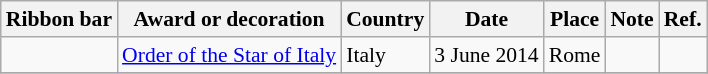<table class="wikitable sortable" style="font-size: 90%;">
<tr>
<th class="unsortable">Ribbon bar</th>
<th>Award or decoration</th>
<th>Country</th>
<th>Date</th>
<th>Place</th>
<th class="unsortable">Note</th>
<th class="unsortable">Ref.</th>
</tr>
<tr>
<td></td>
<td><a href='#'>Order of the Star of Italy</a></td>
<td>Italy</td>
<td align=center> 3 June 2014</td>
<td>Rome</td>
<td></td>
<td></td>
</tr>
<tr>
</tr>
</table>
